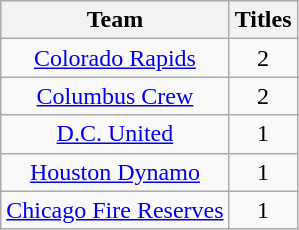<table class="wikitable sortable" style="text-align:center">
<tr>
<th>Team</th>
<th>Titles</th>
</tr>
<tr>
<td><a href='#'>Colorado Rapids</a></td>
<td>2</td>
</tr>
<tr>
<td><a href='#'>Columbus Crew</a></td>
<td>2</td>
</tr>
<tr>
<td><a href='#'>D.C. United</a></td>
<td>1</td>
</tr>
<tr>
<td><a href='#'>Houston Dynamo</a></td>
<td>1</td>
</tr>
<tr>
<td><a href='#'>Chicago Fire Reserves</a></td>
<td>1</td>
</tr>
</table>
